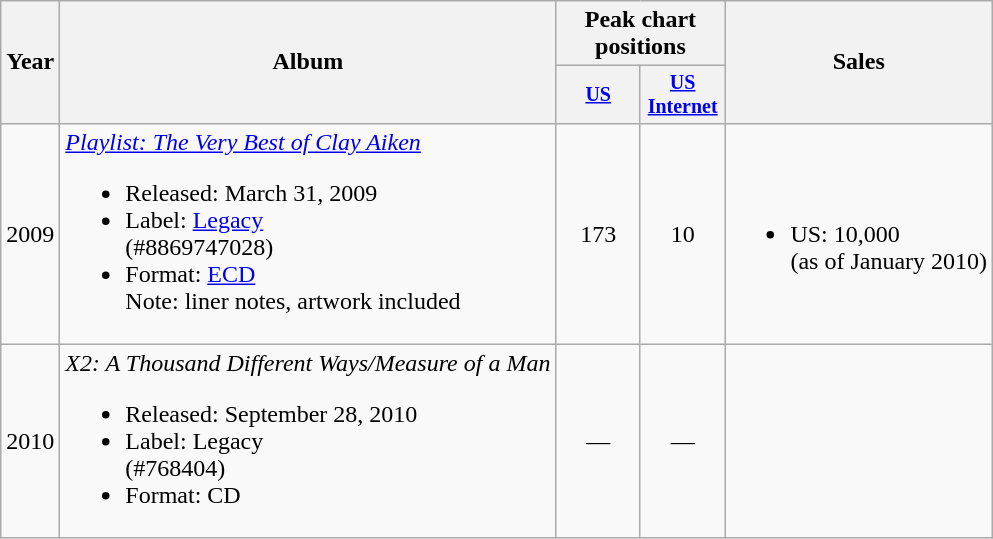<table class="wikitable">
<tr>
<th rowspan="2">Year</th>
<th rowspan="2">Album</th>
<th colspan="2">Peak chart positions</th>
<th rowspan="2">Sales</th>
</tr>
<tr style="font-size:smaller;">
<th width="50"><a href='#'>US</a><br></th>
<th width="50"><a href='#'>US Internet</a></th>
</tr>
<tr>
<td>2009</td>
<td><em><a href='#'>Playlist: The Very Best of Clay Aiken</a></em><br><ul><li>Released: March 31, 2009</li><li>Label: <a href='#'>Legacy</a><br>(#8869747028)</li><li>Format: <a href='#'>ECD</a> <br>Note: liner notes, artwork included</li></ul></td>
<td align="center">173</td>
<td align="center">10</td>
<td><br><ul><li>US: 10,000<br>(as of January 2010)</li></ul></td>
</tr>
<tr>
<td>2010</td>
<td><em>X2: A Thousand Different Ways/Measure of a Man</em><br><ul><li>Released: September 28, 2010</li><li>Label: Legacy<br>(#768404)</li><li>Format: CD</li></ul></td>
<td align="center">—</td>
<td align="center">—</td>
<td></td>
</tr>
</table>
